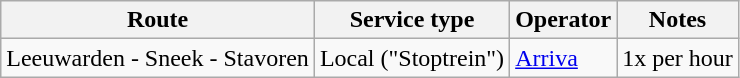<table class="wikitable">
<tr>
<th>Route</th>
<th>Service type</th>
<th>Operator</th>
<th>Notes</th>
</tr>
<tr>
<td>Leeuwarden - Sneek - Stavoren</td>
<td>Local ("Stoptrein")</td>
<td><a href='#'>Arriva</a></td>
<td>1x per hour</td>
</tr>
</table>
